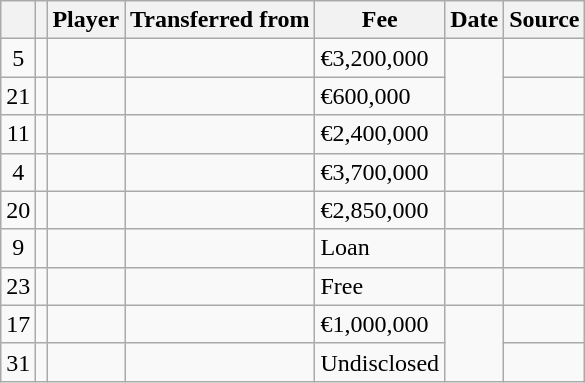<table class="wikitable plainrowheaders sortable">
<tr>
<th></th>
<th></th>
<th scope=col>Player</th>
<th>Transferred from</th>
<th scope=col; style="width: 65px;">Fee</th>
<th scope=col>Date</th>
<th scope=col>Source</th>
</tr>
<tr>
<td align=center>5</td>
<td align=center></td>
<td></td>
<td></td>
<td>€3,200,000</td>
<td rowspan=2></td>
<td></td>
</tr>
<tr>
<td align=center>21</td>
<td align=center></td>
<td></td>
<td></td>
<td>€600,000</td>
<td></td>
</tr>
<tr>
<td align=center>11</td>
<td align=center></td>
<td></td>
<td></td>
<td>€2,400,000</td>
<td></td>
<td></td>
</tr>
<tr>
<td align=center>4</td>
<td align=center></td>
<td></td>
<td></td>
<td>€3,700,000</td>
<td></td>
<td></td>
</tr>
<tr>
<td align=center>20</td>
<td align=center></td>
<td></td>
<td></td>
<td>€2,850,000</td>
<td></td>
<td></td>
</tr>
<tr>
<td align=center>9</td>
<td align=center></td>
<td></td>
<td></td>
<td>Loan</td>
<td></td>
<td></td>
</tr>
<tr>
<td align=center>23</td>
<td align=center></td>
<td></td>
<td></td>
<td>Free</td>
<td></td>
<td></td>
</tr>
<tr>
<td align=center>17</td>
<td align=center></td>
<td></td>
<td></td>
<td>€1,000,000</td>
<td rowspan=2></td>
<td></td>
</tr>
<tr>
<td align=center>31</td>
<td align=center></td>
<td></td>
<td></td>
<td>Undisclosed</td>
<td></td>
</tr>
</table>
